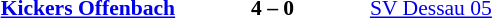<table width=100% cellspacing=1>
<tr>
<th width=25%></th>
<th width=10%></th>
<th width=25%></th>
<th></th>
</tr>
<tr style=font-size:90%>
<td align=right><strong><a href='#'>Kickers Offenbach</a></strong></td>
<td align=center><strong>4 – 0</strong></td>
<td><a href='#'>SV Dessau 05</a></td>
</tr>
</table>
